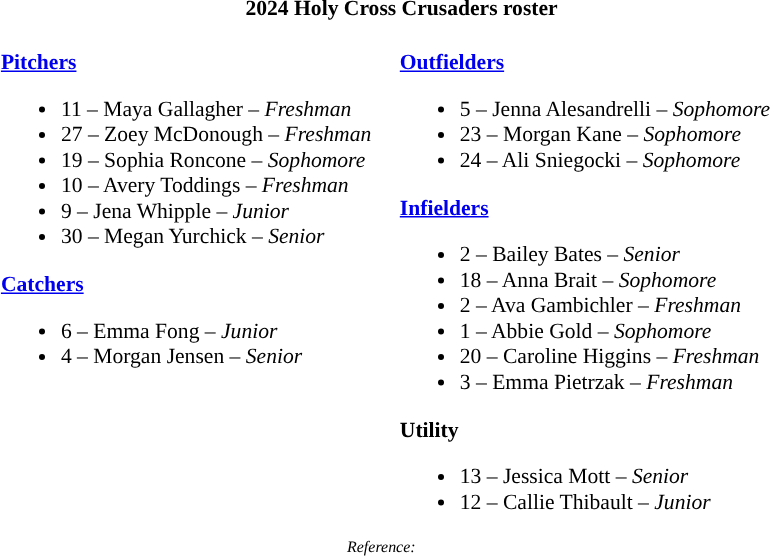<table class="toccolours" style="border-collapse:collapse; font-size:90%;">
<tr>
<th colspan=9>2024 Holy Cross Crusaders roster</th>
</tr>
<tr>
<td width="03"> </td>
<td valign="top"><br><strong><a href='#'>Pitchers</a></strong><ul><li>11 – Maya Gallagher – <em>Freshman</em></li><li>27 – Zoey McDonough – <em>Freshman</em></li><li>19 – Sophia Roncone – <em>Sophomore</em></li><li>10 – Avery Toddings – <em>Freshman</em></li><li>9 – Jena Whipple – <em>Junior</em></li><li>30 – Megan Yurchick – <em>Senior</em></li></ul><strong><a href='#'>Catchers</a></strong><ul><li>6 – Emma Fong – <em>Junior</em></li><li>4 – Morgan Jensen – <em>Senior</em></li></ul></td>
<td width="15"> </td>
<td valign="top"><br><strong><a href='#'>Outfielders</a></strong><ul><li>5 – Jenna Alesandrelli – <em>Sophomore</em></li><li>23 – Morgan Kane – <em>Sophomore</em></li><li>24 – Ali Sniegocki – <em>Sophomore</em></li></ul><strong><a href='#'>Infielders</a></strong><ul><li>2 – Bailey Bates – <em>Senior</em></li><li>18 – Anna Brait – <em>Sophomore</em></li><li>2 – Ava Gambichler – <em>Freshman</em></li><li>1 – Abbie Gold – <em>Sophomore</em></li><li>20 – Caroline Higgins – <em>Freshman</em></li><li>3 – Emma Pietrzak – <em>Freshman</em></li></ul><strong>Utility</strong><ul><li>13 – Jessica Mott – <em>Senior</em></li><li>12 – Callie Thibault – <em>Junior</em></li></ul></td>
<td width="25"> </td>
</tr>
<tr>
<td colspan="4"  style="font-size:8pt; text-align:center;"><em>Reference:</em></td>
</tr>
</table>
